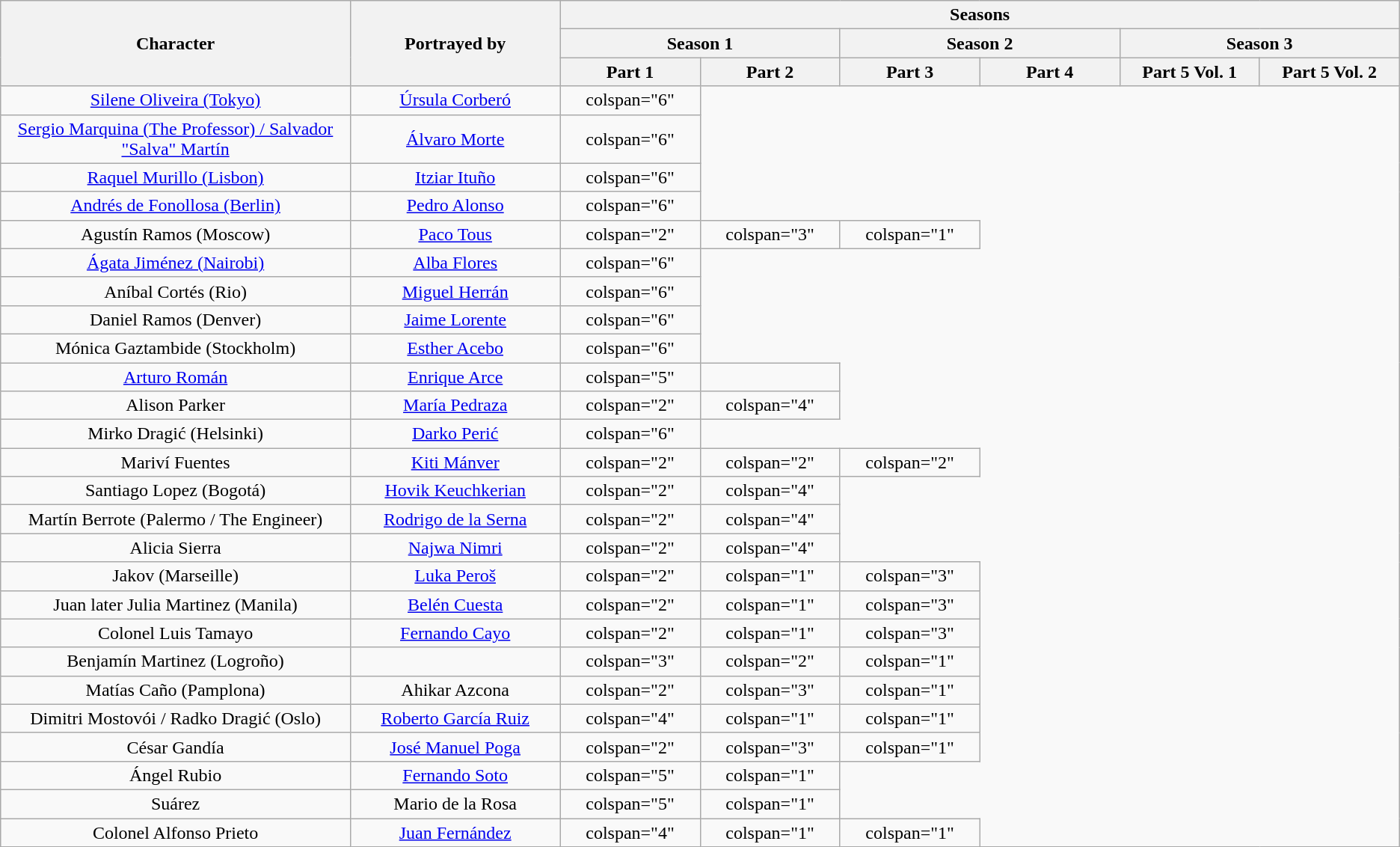<table class="wikitable plainrowheaders" style="text-align:center;">
<tr>
<th scope="col" rowspan="3" style="width:25%;">Character</th>
<th scope="col" rowspan="3" style="width:15%;">Portrayed by</th>
<th scope="col" colspan="6" style="width:60%;">Seasons</th>
</tr>
<tr>
<th scope="col" colspan="2" style="width:60%;">Season 1</th>
<th scope="col" colspan="2" style="width:60%;">Season 2</th>
<th scope="col" colspan="2" style="width:60%;">Season 3</th>
</tr>
<tr>
<th scope="col" style="width:10%;">Part 1</th>
<th scope="col" style="width:10%;">Part 2</th>
<th scope="col" style="width:10%;">Part 3</th>
<th scope="col" style="width:10%;">Part 4</th>
<th scope="col" style="width:10%;">Part 5 Vol. 1</th>
<th scope="col" style="width:10%;">Part 5 Vol. 2</th>
</tr>
<tr>
<td scope="row"><a href='#'>Silene Oliveira (Tokyo)</a></td>
<td><a href='#'>Úrsula Corberó</a></td>
<td>colspan="6" </td>
</tr>
<tr>
<td scope="row"><a href='#'>Sergio Marquina (The Professor) / Salvador "Salva" Martín</a></td>
<td><a href='#'>Álvaro Morte</a></td>
<td>colspan="6" </td>
</tr>
<tr>
<td scope="row"><a href='#'>Raquel Murillo (Lisbon)</a></td>
<td><a href='#'>Itziar Ituño</a></td>
<td>colspan="6" </td>
</tr>
<tr>
<td scope="row"><a href='#'>Andrés de Fonollosa (Berlin)</a></td>
<td><a href='#'>Pedro Alonso</a></td>
<td>colspan="6" </td>
</tr>
<tr>
<td scope="row">Agustín Ramos (Moscow)</td>
<td><a href='#'>Paco Tous</a></td>
<td>colspan="2" </td>
<td>colspan="3" </td>
<td>colspan="1" </td>
</tr>
<tr>
<td scope="row"><a href='#'>Ágata Jiménez (Nairobi)</a></td>
<td><a href='#'>Alba Flores</a></td>
<td>colspan="6" </td>
</tr>
<tr>
<td scope="row">Aníbal Cortés (Rio)</td>
<td><a href='#'>Miguel Herrán</a></td>
<td>colspan="6" </td>
</tr>
<tr>
<td scope="row">Daniel Ramos (Denver)</td>
<td><a href='#'>Jaime Lorente</a></td>
<td>colspan="6" </td>
</tr>
<tr>
<td scope="row">Mónica Gaztambide (Stockholm)</td>
<td><a href='#'>Esther Acebo</a></td>
<td>colspan="6" </td>
</tr>
<tr>
<td scope="row"><a href='#'>Arturo Román</a></td>
<td><a href='#'>Enrique Arce</a></td>
<td>colspan="5" </td>
<td></td>
</tr>
<tr>
<td scope="row">Alison Parker</td>
<td><a href='#'>María Pedraza</a></td>
<td>colspan="2" </td>
<td>colspan="4" </td>
</tr>
<tr>
<td scope="row">Mirko Dragić (Helsinki)</td>
<td><a href='#'>Darko Perić</a></td>
<td>colspan="6" </td>
</tr>
<tr>
<td scope="row">Mariví Fuentes</td>
<td><a href='#'>Kiti Mánver</a></td>
<td>colspan="2" </td>
<td>colspan="2" </td>
<td>colspan="2" </td>
</tr>
<tr>
<td scope="row">Santiago Lopez (Bogotá)</td>
<td><a href='#'>Hovik Keuchkerian</a></td>
<td>colspan="2" </td>
<td>colspan="4" </td>
</tr>
<tr>
<td scope="row">Martín Berrote (Palermo / The Engineer)</td>
<td><a href='#'>Rodrigo de la Serna</a></td>
<td>colspan="2" </td>
<td>colspan="4" </td>
</tr>
<tr>
<td scope="row">Alicia Sierra</td>
<td><a href='#'>Najwa Nimri</a></td>
<td>colspan="2" </td>
<td>colspan="4" </td>
</tr>
<tr>
<td scope="row">Jakov (Marseille)</td>
<td><a href='#'>Luka Peroš</a></td>
<td>colspan="2" </td>
<td>colspan="1" </td>
<td>colspan="3" </td>
</tr>
<tr>
<td scope="row">Juan later Julia Martinez (Manila)</td>
<td><a href='#'>Belén Cuesta</a></td>
<td>colspan="2" </td>
<td>colspan="1" </td>
<td>colspan="3" </td>
</tr>
<tr>
<td scope="row">Colonel Luis Tamayo</td>
<td><a href='#'>Fernando Cayo</a></td>
<td>colspan="2" </td>
<td>colspan="1" </td>
<td>colspan="3" </td>
</tr>
<tr>
<td scope="row">Benjamín Martinez (Logroño)</td>
<td></td>
<td>colspan="3" </td>
<td>colspan="2" </td>
<td>colspan="1" </td>
</tr>
<tr>
<td scope="row">Matías Caño (Pamplona)</td>
<td>Ahikar Azcona</td>
<td>colspan="2" </td>
<td>colspan="3" </td>
<td>colspan="1" </td>
</tr>
<tr>
<td scope="row">Dimitri Mostovói / Radko Dragić (Oslo)</td>
<td><a href='#'>Roberto García Ruiz</a></td>
<td>colspan="4" </td>
<td>colspan="1" </td>
<td>colspan="1" </td>
</tr>
<tr>
<td scope="row">César Gandía</td>
<td><a href='#'>José Manuel Poga</a></td>
<td>colspan="2" </td>
<td>colspan="3" </td>
<td>colspan="1" </td>
</tr>
<tr>
<td scope="row">Ángel Rubio</td>
<td><a href='#'>Fernando Soto</a></td>
<td>colspan="5" </td>
<td>colspan="1" </td>
</tr>
<tr>
<td scope="row">Suárez</td>
<td>Mario de la Rosa</td>
<td>colspan="5" </td>
<td>colspan="1" </td>
</tr>
<tr>
<td scope="row">Colonel Alfonso Prieto</td>
<td><a href='#'>Juan Fernández</a></td>
<td>colspan="4" </td>
<td>colspan="1" </td>
<td>colspan="1" </td>
</tr>
</table>
